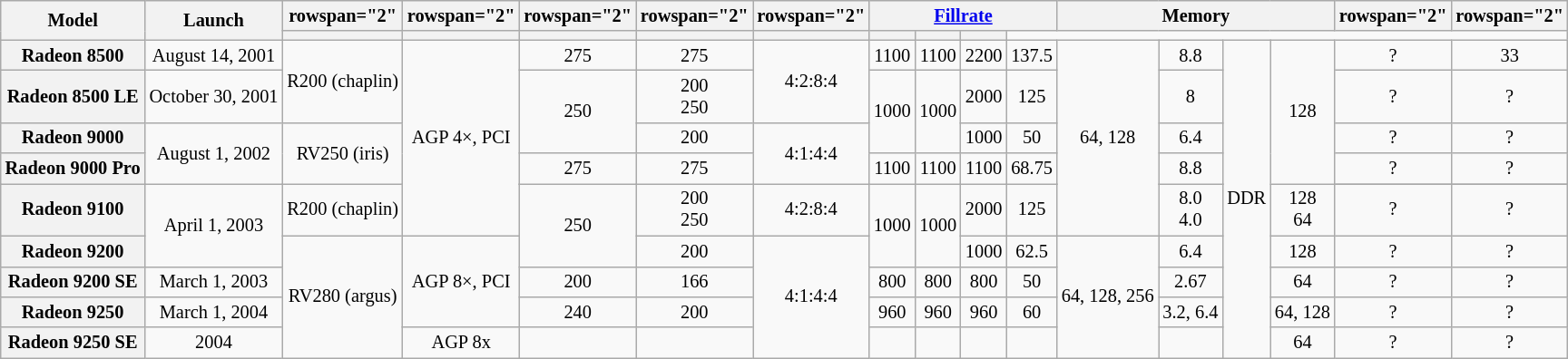<table class="mw-datatable wikitable sortable" style="font-size:85%; text-align:center;">
<tr>
<th rowspan="2">Model</th>
<th rowspan="2">Launch</th>
<th>rowspan="2" </th>
<th>rowspan="2" </th>
<th>rowspan="2" </th>
<th>rowspan="2" </th>
<th>rowspan="2" </th>
<th colspan="4"><a href='#'>Fillrate</a></th>
<th colspan="4">Memory</th>
<th>rowspan="2" </th>
<th>rowspan="2" </th>
</tr>
<tr>
<th></th>
<th></th>
<th></th>
<th></th>
<th></th>
<th></th>
<th></th>
<th></th>
</tr>
<tr>
<th>Radeon 8500</th>
<td>August 14, 2001</td>
<td rowspan="2">R200 (chaplin)</td>
<td rowspan="6">AGP 4×, PCI</td>
<td>275</td>
<td>275</td>
<td rowspan="2">4:2:8:4</td>
<td>1100</td>
<td>1100</td>
<td>2200</td>
<td>137.5</td>
<td rowspan="6">64, 128</td>
<td>8.8</td>
<td rowspan="10">DDR</td>
<td rowspan="5">128</td>
<td>?</td>
<td>33</td>
</tr>
<tr>
<th>Radeon 8500 LE</th>
<td>October 30, 2001</td>
<td rowspan="2">250</td>
<td>200<br>250</td>
<td rowspan="2">1000</td>
<td rowspan="2">1000</td>
<td>2000</td>
<td>125</td>
<td>8</td>
<td>?</td>
<td>?</td>
</tr>
<tr>
<th>Radeon 9000</th>
<td rowspan="2">August 1, 2002</td>
<td rowspan="2">RV250 (iris)</td>
<td>200</td>
<td rowspan="2">4:1:4:4</td>
<td>1000</td>
<td>50</td>
<td>6.4</td>
<td>?</td>
<td>?</td>
</tr>
<tr>
<th>Radeon 9000 Pro</th>
<td>275</td>
<td>275</td>
<td>1100</td>
<td>1100</td>
<td>1100</td>
<td>68.75</td>
<td>8.8</td>
<td>?</td>
<td>?</td>
</tr>
<tr>
<th rowspan="2" >Radeon 9100</th>
<td rowspan="3">April 1, 2003</td>
<td rowspan="2">R200 (chaplin)</td>
<td rowspan="3">250</td>
<td rowspan="2">200<br>250</td>
<td rowspan="2">4:2:8:4</td>
<td rowspan="3">1000</td>
<td rowspan="3">1000</td>
<td rowspan="2">2000</td>
<td rowspan="2">125</td>
<td rowspan="2">8.0<br>4.0</td>
</tr>
<tr>
<td>128<br>64</td>
<td>?</td>
<td>?</td>
</tr>
<tr>
<th>Radeon 9200</th>
<td rowspan="4">RV280 (argus)</td>
<td rowspan="3">AGP 8×, PCI</td>
<td>200</td>
<td rowspan="4">4:1:4:4</td>
<td>1000</td>
<td>62.5</td>
<td rowspan="4">64, 128, 256</td>
<td>6.4</td>
<td>128</td>
<td>?</td>
<td>?</td>
</tr>
<tr>
<th>Radeon 9200 SE</th>
<td>March 1, 2003</td>
<td>200</td>
<td>166</td>
<td>800</td>
<td>800</td>
<td>800</td>
<td>50</td>
<td>2.67</td>
<td>64</td>
<td>?</td>
<td>?</td>
</tr>
<tr>
<th>Radeon 9250</th>
<td>March 1, 2004</td>
<td>240</td>
<td>200</td>
<td>960</td>
<td>960</td>
<td>960</td>
<td>60</td>
<td>3.2, 6.4</td>
<td>64, 128</td>
<td>?</td>
<td>?</td>
</tr>
<tr>
<th>Radeon 9250 SE</th>
<td>2004</td>
<td>AGP 8x</td>
<td></td>
<td></td>
<td></td>
<td></td>
<td></td>
<td></td>
<td></td>
<td>64</td>
<td>?</td>
<td>?</td>
</tr>
</table>
